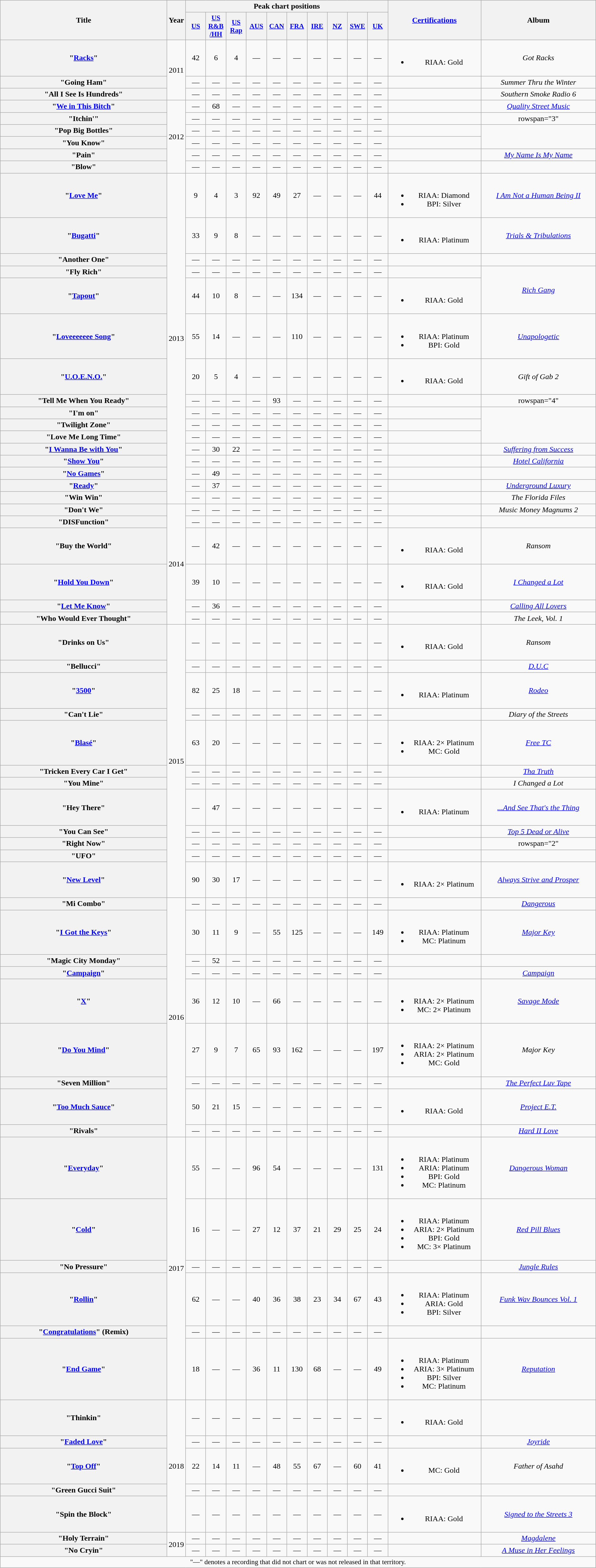<table class="wikitable plainrowheaders" style="text-align:center;" border="1">
<tr>
<th scope="col" rowspan="2" style="width:22em;">Title</th>
<th scope="col" rowspan="2" style="width:1em;">Year</th>
<th scope="col" colspan="10">Peak chart positions</th>
<th scope="col" rowspan="2" style="width:12em;"><a href='#'>Certifications</a></th>
<th scope="col" rowspan="2" style="width:15em;">Album</th>
</tr>
<tr>
<th scope="col" style="width:2.5em;font-size:90%;"><a href='#'>US</a><br></th>
<th scope="col" style="width:2.5em;font-size:90%;"><a href='#'>US<br>R&B<br>/HH</a><br></th>
<th scope="col" style="width:2.5em;font-size:90%;"><a href='#'>US<br>Rap</a><br></th>
<th scope="col" style="width:2.5em;font-size:90%;"><a href='#'>AUS</a><br></th>
<th scope="col" style="width:2.5em;font-size:90%;"><a href='#'>CAN</a><br></th>
<th scope="col" style="width:2.5em;font-size:90%;"><a href='#'>FRA</a><br></th>
<th scope="col" style="width:2.5em;font-size:90%;"><a href='#'>IRE</a><br></th>
<th scope="col" style="width:2.5em;font-size:90%;"><a href='#'>NZ</a><br></th>
<th scope="col" style="width:2.5em;font-size:90%;"><a href='#'>SWE</a><br></th>
<th scope="col" style="width:2.5em;font-size:90%;"><a href='#'>UK</a><br></th>
</tr>
<tr>
<th scope="row">"<a href='#'>Racks</a>"<br></th>
<td rowspan="3">2011</td>
<td>42</td>
<td>6</td>
<td>4</td>
<td>—</td>
<td>—</td>
<td>—</td>
<td>—</td>
<td>—</td>
<td>—</td>
<td>—</td>
<td><br><ul><li>RIAA: Gold</li></ul></td>
<td><em>Got Racks</em></td>
</tr>
<tr>
<th scope="row">"Going Ham"<br></th>
<td>—</td>
<td>—</td>
<td>—</td>
<td>—</td>
<td>—</td>
<td>—</td>
<td>—</td>
<td>—</td>
<td>—</td>
<td>—</td>
<td></td>
<td><em>Summer Thru the Winter</em></td>
</tr>
<tr>
<th scope="row">"All I See Is Hundreds"<br></th>
<td>—</td>
<td>—</td>
<td>—</td>
<td>—</td>
<td>—</td>
<td>—</td>
<td>—</td>
<td>—</td>
<td>—</td>
<td>—</td>
<td></td>
<td><em>Southern Smoke Radio 6</em></td>
</tr>
<tr>
<th scope="row">"<a href='#'>We in This Bitch</a>"<br></th>
<td rowspan="6">2012</td>
<td>—</td>
<td>68</td>
<td>—</td>
<td>—</td>
<td>—</td>
<td>—</td>
<td>—</td>
<td>—</td>
<td>—</td>
<td>—</td>
<td></td>
<td><em><a href='#'>Quality Street Music</a></em></td>
</tr>
<tr>
<th scope="row">"Itchin'"<br></th>
<td>—</td>
<td>—</td>
<td>—</td>
<td>—</td>
<td>—</td>
<td>—</td>
<td>—</td>
<td>—</td>
<td>—</td>
<td>—</td>
<td></td>
<td>rowspan="3" </td>
</tr>
<tr>
<th scope="row">"Pop Big Bottles"<br></th>
<td>—</td>
<td>—</td>
<td>—</td>
<td>—</td>
<td>—</td>
<td>—</td>
<td>—</td>
<td>—</td>
<td>—</td>
<td>—</td>
<td></td>
</tr>
<tr>
<th scope="row">"You Know"<br></th>
<td>—</td>
<td>—</td>
<td>—</td>
<td>—</td>
<td>—</td>
<td>—</td>
<td>—</td>
<td>—</td>
<td>—</td>
<td>—</td>
<td></td>
</tr>
<tr>
<th scope="row">"Pain"<br></th>
<td>—</td>
<td>—</td>
<td>—</td>
<td>—</td>
<td>—</td>
<td>—</td>
<td>—</td>
<td>—</td>
<td>—</td>
<td>—</td>
<td></td>
<td><em><a href='#'>My Name Is My Name</a></em></td>
</tr>
<tr>
<th scope="row">"Blow"<br></th>
<td>—</td>
<td>—</td>
<td>—</td>
<td>—</td>
<td>—</td>
<td>—</td>
<td>—</td>
<td>—</td>
<td>—</td>
<td>—</td>
<td></td>
<td></td>
</tr>
<tr>
<th scope="row">"<a href='#'>Love Me</a>"<br></th>
<td rowspan="16">2013</td>
<td>9</td>
<td>4</td>
<td>3</td>
<td>92</td>
<td>49</td>
<td>27</td>
<td>—</td>
<td>—</td>
<td>—</td>
<td>44</td>
<td><br><ul><li>RIAA: Diamond</li><li>BPI: Silver</li></ul></td>
<td><em><a href='#'>I Am Not a Human Being II</a></em></td>
</tr>
<tr>
<th scope="row">"<a href='#'>Bugatti</a>"<br></th>
<td>33</td>
<td>9</td>
<td>8</td>
<td>—</td>
<td>—</td>
<td>—</td>
<td>—</td>
<td>—</td>
<td>—</td>
<td>—</td>
<td><br><ul><li>RIAA: Platinum</li></ul></td>
<td><em><a href='#'>Trials & Tribulations</a></em></td>
</tr>
<tr>
<th scope="row">"Another One"<br></th>
<td>—</td>
<td>—</td>
<td>—</td>
<td>—</td>
<td>—</td>
<td>—</td>
<td>—</td>
<td>—</td>
<td>—</td>
<td>—</td>
<td></td>
<td></td>
</tr>
<tr>
<th scope="row">"Fly Rich"<br></th>
<td>—</td>
<td>—</td>
<td>—</td>
<td>—</td>
<td>—</td>
<td>—</td>
<td>—</td>
<td>—</td>
<td>—</td>
<td>—</td>
<td></td>
<td rowspan="2"><em><a href='#'>Rich Gang</a></em></td>
</tr>
<tr>
<th scope="row">"<a href='#'>Tapout</a>"<br></th>
<td>44</td>
<td>10</td>
<td>8</td>
<td>—</td>
<td>—</td>
<td>134</td>
<td>—</td>
<td>—</td>
<td>—</td>
<td>—</td>
<td><br><ul><li>RIAA: Gold</li></ul></td>
</tr>
<tr>
<th scope="row">"<a href='#'>Loveeeeeee Song</a>"<br></th>
<td>55</td>
<td>14</td>
<td>—</td>
<td>—</td>
<td>—</td>
<td>110</td>
<td>—</td>
<td>—</td>
<td>—</td>
<td>—</td>
<td><br><ul><li>RIAA: Platinum</li><li>BPI: Gold</li></ul></td>
<td><em><a href='#'>Unapologetic</a></em></td>
</tr>
<tr>
<th scope="row">"<a href='#'>U.O.E.N.O.</a>"<br></th>
<td>20</td>
<td>5</td>
<td>4</td>
<td>—</td>
<td>—</td>
<td>—</td>
<td>—</td>
<td>—</td>
<td>—</td>
<td>—</td>
<td><br><ul><li>RIAA: Gold</li></ul></td>
<td><em>Gift of Gab 2</em></td>
</tr>
<tr>
<th scope="row">"Tell Me When You Ready"<br></th>
<td>—</td>
<td>—</td>
<td>—</td>
<td>—</td>
<td>93</td>
<td>—</td>
<td>—</td>
<td>—</td>
<td>—</td>
<td>—</td>
<td></td>
<td>rowspan="4" </td>
</tr>
<tr>
<th scope="row">"I'm on"<br></th>
<td>—</td>
<td>—</td>
<td>—</td>
<td>—</td>
<td>—</td>
<td>—</td>
<td>—</td>
<td>—</td>
<td>—</td>
<td>—</td>
<td></td>
</tr>
<tr>
<th scope="row">"Twilight Zone"<br></th>
<td>—</td>
<td>—</td>
<td>—</td>
<td>—</td>
<td>—</td>
<td>—</td>
<td>—</td>
<td>—</td>
<td>—</td>
<td>—</td>
<td></td>
</tr>
<tr>
<th scope="row">"Love Me Long Time"<br></th>
<td>—</td>
<td>—</td>
<td>—</td>
<td>—</td>
<td>—</td>
<td>—</td>
<td>—</td>
<td>—</td>
<td>—</td>
<td>—</td>
<td></td>
</tr>
<tr>
<th scope="row">"<a href='#'>I Wanna Be with You</a>"<br></th>
<td>—</td>
<td>30</td>
<td>22</td>
<td>—</td>
<td>—</td>
<td>—</td>
<td>—</td>
<td>—</td>
<td>—</td>
<td>—</td>
<td></td>
<td><em><a href='#'>Suffering from Success</a></em></td>
</tr>
<tr>
<th scope="row">"<a href='#'>Show You</a>"<br></th>
<td>—</td>
<td>—</td>
<td>—</td>
<td>—</td>
<td>—</td>
<td>—</td>
<td>—</td>
<td>—</td>
<td>—</td>
<td>—</td>
<td></td>
<td><em><a href='#'>Hotel California</a></em></td>
</tr>
<tr>
<th scope="row">"<a href='#'>No Games</a>"<br></th>
<td>—</td>
<td>49</td>
<td>—</td>
<td>—</td>
<td>—</td>
<td>—</td>
<td>—</td>
<td>—</td>
<td>—</td>
<td>—</td>
<td></td>
<td></td>
</tr>
<tr>
<th scope="row">"<a href='#'>Ready</a>"<br></th>
<td>—</td>
<td>37</td>
<td>—</td>
<td>—</td>
<td>—</td>
<td>—</td>
<td>—</td>
<td>—</td>
<td>—</td>
<td>—</td>
<td></td>
<td><em><a href='#'>Underground Luxury</a></em></td>
</tr>
<tr>
<th scope="row">"Win Win"<br></th>
<td>—</td>
<td>—</td>
<td>—</td>
<td>—</td>
<td>—</td>
<td>—</td>
<td>—</td>
<td>—</td>
<td>—</td>
<td>—</td>
<td></td>
<td><em>The Florida Files</em></td>
</tr>
<tr>
<th scope="row">"Don't We"<br></th>
<td rowspan="6">2014</td>
<td>—</td>
<td>—</td>
<td>—</td>
<td>—</td>
<td>—</td>
<td>—</td>
<td>—</td>
<td>—</td>
<td>—</td>
<td>—</td>
<td></td>
<td><em>Music Money Magnums 2</em></td>
</tr>
<tr>
<th scope="row">"DISFunction"<br></th>
<td>—</td>
<td>—</td>
<td>—</td>
<td>—</td>
<td>—</td>
<td>—</td>
<td>—</td>
<td>—</td>
<td>—</td>
<td>—</td>
<td></td>
<td></td>
</tr>
<tr>
<th scope="row">"Buy the World"<br></th>
<td>—</td>
<td>42</td>
<td>—</td>
<td>—</td>
<td>—</td>
<td>—</td>
<td>—</td>
<td>—</td>
<td>—</td>
<td>—</td>
<td><br><ul><li>RIAA: Gold</li></ul></td>
<td><em>Ransom</em></td>
</tr>
<tr>
<th scope="row">"<a href='#'>Hold You Down</a>"<br></th>
<td>39</td>
<td>10</td>
<td>—</td>
<td>—</td>
<td>—</td>
<td>—</td>
<td>—</td>
<td>—</td>
<td>—</td>
<td>—</td>
<td><br><ul><li>RIAA: Gold</li></ul></td>
<td><em><a href='#'>I Changed a Lot</a></em></td>
</tr>
<tr>
<th scope="row">"<a href='#'>Let Me Know</a>"<br></th>
<td>—</td>
<td>36</td>
<td>—</td>
<td>—</td>
<td>—</td>
<td>—</td>
<td>—</td>
<td>—</td>
<td>—</td>
<td>—</td>
<td></td>
<td><em><a href='#'>Calling All Lovers</a></em></td>
</tr>
<tr>
<th scope="row">"Who Would Ever Thought"<br></th>
<td>—</td>
<td>—</td>
<td>—</td>
<td>—</td>
<td>—</td>
<td>—</td>
<td>—</td>
<td>—</td>
<td>—</td>
<td>—</td>
<td></td>
<td><em>The Leek, Vol. 1</em></td>
</tr>
<tr>
<th scope="row">"Drinks on Us"<br></th>
<td rowspan="12">2015</td>
<td>—</td>
<td>—</td>
<td>—</td>
<td>—</td>
<td>—</td>
<td>—</td>
<td>—</td>
<td>—</td>
<td>—</td>
<td>—</td>
<td><br><ul><li>RIAA: Gold</li></ul></td>
<td><em>Ransom</em></td>
</tr>
<tr>
<th scope="row">"Bellucci"<br></th>
<td>—</td>
<td>—</td>
<td>—</td>
<td>—</td>
<td>—</td>
<td>—</td>
<td>—</td>
<td>—</td>
<td>—</td>
<td>—</td>
<td></td>
<td><em><a href='#'>D.U.C</a></em></td>
</tr>
<tr>
<th scope="row">"<a href='#'>3500</a>"<br></th>
<td>82</td>
<td>25</td>
<td>18</td>
<td>—</td>
<td>—</td>
<td>—</td>
<td>—</td>
<td>—</td>
<td>—</td>
<td>—</td>
<td><br><ul><li>RIAA: Platinum</li></ul></td>
<td><em><a href='#'>Rodeo</a></em></td>
</tr>
<tr>
<th scope="row">"Can't Lie"<br></th>
<td>—</td>
<td>—</td>
<td>—</td>
<td>—</td>
<td>—</td>
<td>—</td>
<td>—</td>
<td>—</td>
<td>—</td>
<td>—</td>
<td></td>
<td><em>Diary of the Streets</em></td>
</tr>
<tr>
<th scope="row">"<a href='#'>Blasé</a>"<br></th>
<td>63</td>
<td>20</td>
<td>—</td>
<td>—</td>
<td>—</td>
<td>—</td>
<td>—</td>
<td>—</td>
<td>—</td>
<td>—</td>
<td><br><ul><li>RIAA: 2× Platinum</li><li>MC: Gold</li></ul></td>
<td><em><a href='#'>Free TC</a></em></td>
</tr>
<tr>
<th scope="row">"Tricken Every Car I Get"<br></th>
<td>—</td>
<td>—</td>
<td>—</td>
<td>—</td>
<td>—</td>
<td>—</td>
<td>—</td>
<td>—</td>
<td>—</td>
<td>—</td>
<td></td>
<td><em><a href='#'>Tha Truth</a></em></td>
</tr>
<tr>
<th scope="row">"You Mine"<br></th>
<td>—</td>
<td>—</td>
<td>—</td>
<td>—</td>
<td>—</td>
<td>—</td>
<td>—</td>
<td>—</td>
<td>—</td>
<td>—</td>
<td></td>
<td><em>I Changed a Lot</em></td>
</tr>
<tr>
<th scope="row">"Hey There"<br></th>
<td>—</td>
<td>47</td>
<td>—</td>
<td>—</td>
<td>—</td>
<td>—</td>
<td>—</td>
<td>—</td>
<td>—</td>
<td>—</td>
<td><br><ul><li>RIAA: Platinum</li></ul></td>
<td><em><a href='#'>...And See That's the Thing</a></em></td>
</tr>
<tr>
<th scope="row">"You Can See"<br></th>
<td>—</td>
<td>—</td>
<td>—</td>
<td>—</td>
<td>—</td>
<td>—</td>
<td>—</td>
<td>—</td>
<td>—</td>
<td>—</td>
<td></td>
<td><em><a href='#'>Top 5 Dead or Alive</a></em></td>
</tr>
<tr>
<th scope="row">"Right Now"<br></th>
<td>—</td>
<td>—</td>
<td>—</td>
<td>—</td>
<td>—</td>
<td>—</td>
<td>—</td>
<td>—</td>
<td>—</td>
<td>—</td>
<td></td>
<td>rowspan="2" </td>
</tr>
<tr>
<th scope="row">"UFO"<br></th>
<td>—</td>
<td>—</td>
<td>—</td>
<td>—</td>
<td>—</td>
<td>—</td>
<td>—</td>
<td>—</td>
<td>—</td>
<td>—</td>
<td></td>
</tr>
<tr>
<th scope="row">"<a href='#'>New Level</a>"<br></th>
<td>90</td>
<td>30</td>
<td>17</td>
<td>—</td>
<td>—</td>
<td>—</td>
<td>—</td>
<td>—</td>
<td>—</td>
<td>—</td>
<td><br><ul><li>RIAA: 2× Platinum</li></ul></td>
<td><em><a href='#'>Always Strive and Prosper</a></em></td>
</tr>
<tr>
<th scope="row">"Mi Combo"<br></th>
<td rowspan="9">2016</td>
<td>—</td>
<td>—</td>
<td>—</td>
<td>—</td>
<td>—</td>
<td>—</td>
<td>—</td>
<td>—</td>
<td>—</td>
<td>—</td>
<td></td>
<td><em><a href='#'>Dangerous</a></em></td>
</tr>
<tr>
<th scope="row">"<a href='#'>I Got the Keys</a>"<br></th>
<td>30</td>
<td>11</td>
<td>9</td>
<td>—</td>
<td>55</td>
<td>125</td>
<td>—</td>
<td>—</td>
<td>—</td>
<td>149</td>
<td><br><ul><li>RIAA: Platinum</li><li>MC: Platinum</li></ul></td>
<td><em><a href='#'>Major Key</a></em></td>
</tr>
<tr>
<th scope="row">"Magic City Monday"<br></th>
<td>—</td>
<td>52</td>
<td>—</td>
<td>—</td>
<td>—</td>
<td>—</td>
<td>—</td>
<td>—</td>
<td>—</td>
<td>—</td>
<td></td>
<td></td>
</tr>
<tr>
<th scope="row">"<a href='#'>Campaign</a>"<br></th>
<td>—</td>
<td>—</td>
<td>—</td>
<td>—</td>
<td>—</td>
<td>—</td>
<td>—</td>
<td>—</td>
<td>—</td>
<td>—</td>
<td></td>
<td><em><a href='#'>Campaign</a></em></td>
</tr>
<tr>
<th scope="row">"<a href='#'>X</a>"<br></th>
<td>36</td>
<td>12</td>
<td>10</td>
<td>—</td>
<td>66</td>
<td>—</td>
<td>—</td>
<td>—</td>
<td>—</td>
<td>—</td>
<td><br><ul><li>RIAA: 2× Platinum</li><li>MC: 2× Platinum</li></ul></td>
<td><em><a href='#'>Savage Mode</a></em></td>
</tr>
<tr>
<th scope="row">"<a href='#'>Do You Mind</a>"<br></th>
<td>27</td>
<td>9</td>
<td>7</td>
<td>65</td>
<td>93</td>
<td>162</td>
<td>—</td>
<td>—</td>
<td>—</td>
<td>197</td>
<td><br><ul><li>RIAA: 2× Platinum</li><li>ARIA: 2× Platinum</li><li>MC: Gold</li></ul></td>
<td><em>Major Key</em></td>
</tr>
<tr>
<th scope="row">"Seven Million"<br></th>
<td>—</td>
<td>—</td>
<td>—</td>
<td>—</td>
<td>—</td>
<td>—</td>
<td>—</td>
<td>—</td>
<td>—</td>
<td>—</td>
<td></td>
<td><em><a href='#'>The Perfect Luv Tape</a></em></td>
</tr>
<tr>
<th scope="row">"<a href='#'>Too Much Sauce</a>"<br></th>
<td>50</td>
<td>21</td>
<td>15</td>
<td>—</td>
<td>—</td>
<td>—</td>
<td>—</td>
<td>—</td>
<td>—</td>
<td>—</td>
<td><br><ul><li>RIAA: Gold</li></ul></td>
<td><em><a href='#'>Project E.T.</a></em></td>
</tr>
<tr>
<th scope="row">"Rivals"<br></th>
<td>—</td>
<td>—</td>
<td>—</td>
<td>—</td>
<td>—</td>
<td>—</td>
<td>—</td>
<td>—</td>
<td>—</td>
<td>—</td>
<td></td>
<td><em><a href='#'>Hard II Love</a></em></td>
</tr>
<tr>
<th scope="row">"<a href='#'>Everyday</a>"<br></th>
<td rowspan="6">2017</td>
<td>55</td>
<td>—</td>
<td>—</td>
<td>96</td>
<td>54</td>
<td>—</td>
<td>—</td>
<td>—</td>
<td>—</td>
<td>131</td>
<td><br><ul><li>RIAA: Platinum</li><li>ARIA: Platinum</li><li>BPI: Gold</li><li>MC: Platinum</li></ul></td>
<td><em><a href='#'>Dangerous Woman</a></em></td>
</tr>
<tr>
<th scope="row">"<a href='#'>Cold</a>"<br></th>
<td>16</td>
<td>—</td>
<td>—</td>
<td>27</td>
<td>12</td>
<td>37</td>
<td>21</td>
<td>29</td>
<td>25</td>
<td>24</td>
<td><br><ul><li>RIAA: Platinum</li><li>ARIA: 2× Platinum</li><li>BPI: Gold</li><li>MC: 3× Platinum</li></ul></td>
<td><em><a href='#'>Red Pill Blues</a></em></td>
</tr>
<tr>
<th scope="row">"No Pressure"<br></th>
<td>—</td>
<td>—</td>
<td>—</td>
<td>—</td>
<td>—</td>
<td>—</td>
<td>—</td>
<td>—</td>
<td>—</td>
<td>—</td>
<td></td>
<td><em><a href='#'>Jungle Rules</a></em></td>
</tr>
<tr>
<th scope="row">"<a href='#'>Rollin</a>"<br></th>
<td>62</td>
<td>—</td>
<td>—</td>
<td>40</td>
<td>36</td>
<td>38</td>
<td>23</td>
<td>34</td>
<td>67</td>
<td>43</td>
<td><br><ul><li>RIAA: Platinum</li><li>ARIA: Gold</li><li>BPI: Silver</li></ul></td>
<td><em><a href='#'>Funk Wav Bounces Vol. 1</a></em></td>
</tr>
<tr>
<th scope="row">"<a href='#'>Congratulations</a>" (Remix)<br></th>
<td>—</td>
<td>—</td>
<td>—</td>
<td>—</td>
<td>—</td>
<td>—</td>
<td>—</td>
<td>—</td>
<td>—</td>
<td>—</td>
<td></td>
<td></td>
</tr>
<tr>
<th scope="row">"<a href='#'>End Game</a>"<br></th>
<td>18</td>
<td>—</td>
<td>—</td>
<td>36</td>
<td>11</td>
<td>130</td>
<td>68</td>
<td>—</td>
<td>—</td>
<td>49</td>
<td><br><ul><li>RIAA: Platinum</li><li>ARIA: 3× Platinum</li><li>BPI: Silver</li><li>MC: Platinum</li></ul></td>
<td><em><a href='#'>Reputation</a></em></td>
</tr>
<tr>
<th scope="row">"Thinkin"<br></th>
<td rowspan="5">2018</td>
<td>—</td>
<td>—</td>
<td>—</td>
<td>—</td>
<td>—</td>
<td>—</td>
<td>—</td>
<td>—</td>
<td>—</td>
<td>—</td>
<td><br><ul><li>RIAA: Gold</li></ul></td>
<td></td>
</tr>
<tr>
<th scope="row">"<a href='#'>Faded Love</a>"<br></th>
<td>—</td>
<td>—</td>
<td>—</td>
<td>—</td>
<td>—</td>
<td>—</td>
<td>—</td>
<td>—</td>
<td>—</td>
<td>—</td>
<td></td>
<td><em><a href='#'>Joyride</a></em></td>
</tr>
<tr>
<th scope="row">"<a href='#'>Top Off</a>"<br></th>
<td>22</td>
<td>14</td>
<td>11</td>
<td>—</td>
<td>48</td>
<td>55</td>
<td>67</td>
<td>—</td>
<td>60</td>
<td>41</td>
<td><br><ul><li>MC: Gold</li></ul></td>
<td><em>Father of Asahd</em></td>
</tr>
<tr>
<th scope="row">"Green Gucci Suit"<br></th>
<td>—</td>
<td>—</td>
<td>—</td>
<td>—</td>
<td>—</td>
<td>—</td>
<td>—</td>
<td>—</td>
<td>—</td>
<td>—</td>
<td></td>
<td></td>
</tr>
<tr>
<th scope="row">"Spin the Block"<br></th>
<td>—</td>
<td>—</td>
<td>—</td>
<td>—</td>
<td>—</td>
<td>—</td>
<td>—</td>
<td>—</td>
<td>—</td>
<td>—</td>
<td><br><ul><li>RIAA: Gold</li></ul></td>
<td><em><a href='#'>Signed to the Streets 3</a></em></td>
</tr>
<tr>
<th scope="row">"Holy Terrain"<br></th>
<td rowspan="2">2019</td>
<td>—</td>
<td>—</td>
<td>—</td>
<td>—</td>
<td>—</td>
<td>—</td>
<td>—</td>
<td>—</td>
<td>—</td>
<td>—</td>
<td></td>
<td><em><a href='#'>Magdalene</a></em></td>
</tr>
<tr>
<th scope="row">"No Cryin"<br></th>
<td>—</td>
<td>—</td>
<td>—</td>
<td>—</td>
<td>—</td>
<td>—</td>
<td>—</td>
<td>—</td>
<td>—</td>
<td>—</td>
<td></td>
<td><em><a href='#'>A Muse in Her Feelings</a></em></td>
</tr>
<tr>
<td colspan=15" style="font-size:90%">"—" denotes a recording that did not chart or was not released in that territory.</td>
</tr>
</table>
